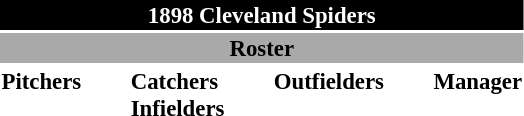<table class="toccolours" style="font-size: 95%;">
<tr>
<th colspan="10" style="background-color: #000000; color: #FFFFFF; text-align: center;">1898 Cleveland Spiders</th>
</tr>
<tr>
<td colspan="10" style="background-color: #A9A9A9; color: #000000; text-align: center;"><strong>Roster</strong></td>
</tr>
<tr>
<td valign="top"><strong>Pitchers</strong><br>








</td>
<td width="25px"></td>
<td valign="top"><strong>Catchers</strong><br>


<strong>Infielders</strong>





</td>
<td width="25px"></td>
<td valign="top"><strong>Outfielders</strong><br>





</td>
<td width="25px"></td>
<td valign="top"><strong>Manager</strong><br></td>
</tr>
</table>
